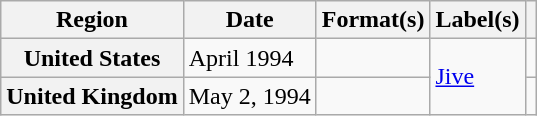<table class="wikitable plainrowheaders">
<tr>
<th scope="col">Region</th>
<th scope="col">Date</th>
<th scope="col">Format(s)</th>
<th scope="col">Label(s)</th>
<th scope="col"></th>
</tr>
<tr>
<th scope="row">United States</th>
<td>April 1994</td>
<td></td>
<td rowspan="2"><a href='#'>Jive</a></td>
<td></td>
</tr>
<tr>
<th scope="row">United Kingdom</th>
<td>May 2, 1994</td>
<td></td>
<td></td>
</tr>
</table>
